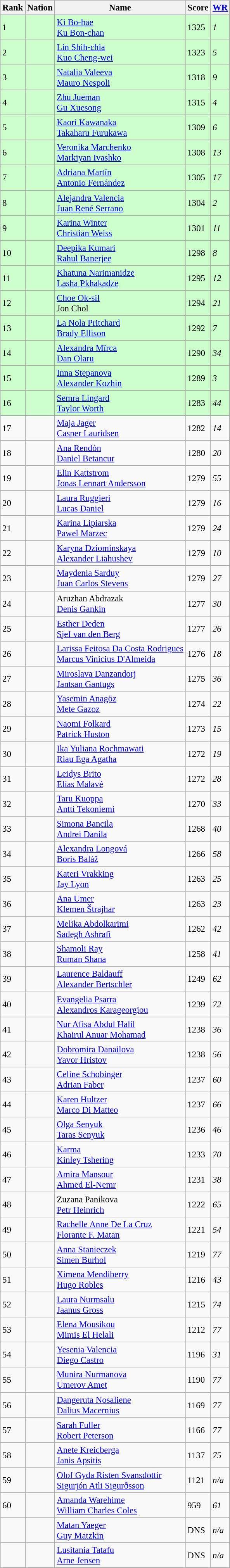<table class="wikitable sortable" style="font-size:95%;">
<tr>
<th>Rank</th>
<th>Nation</th>
<th>Name</th>
<th>Score</th>
<th><a href='#'>WR</a></th>
</tr>
<tr style="background:#ccffcc;">
<td>1</td>
<td></td>
<td><a href='#'>Ki Bo-bae</a> <br> <a href='#'>Ku Bon-chan</a></td>
<td>1325</td>
<td><em>1</em></td>
</tr>
<tr style="background:#ccffcc;">
<td>2</td>
<td></td>
<td><a href='#'>Lin Shih-chia</a> <br> <a href='#'>Kuo Cheng-wei</a></td>
<td>1323</td>
<td><em>5</em></td>
</tr>
<tr style="background:#ccffcc;">
<td>3</td>
<td></td>
<td><a href='#'>Natalia Valeeva</a> <br> <a href='#'>Mauro Nespoli</a></td>
<td>1318</td>
<td><em>9</em></td>
</tr>
<tr style="background:#ccffcc;">
<td>4</td>
<td></td>
<td><a href='#'>Zhu Jueman</a> <br> <a href='#'>Gu Xuesong</a></td>
<td>1315</td>
<td><em>4</em></td>
</tr>
<tr style="background:#ccffcc;">
<td>5</td>
<td></td>
<td><a href='#'>Kaori Kawanaka</a> <br> <a href='#'>Takaharu Furukawa</a></td>
<td>1309</td>
<td><em>6</em></td>
</tr>
<tr style="background:#ccffcc;">
<td>6</td>
<td></td>
<td><a href='#'>Veronika Marchenko</a> <br> <a href='#'>Markiyan Ivashko</a></td>
<td>1308</td>
<td><em>13</em></td>
</tr>
<tr style="background:#ccffcc;">
<td>7</td>
<td></td>
<td><a href='#'>Adriana Martín</a> <br> <a href='#'>Antonio Fernández</a></td>
<td>1305</td>
<td><em>17</em></td>
</tr>
<tr style="background:#ccffcc;">
<td>8</td>
<td></td>
<td><a href='#'>Alejandra Valencia</a> <br> <a href='#'>Juan René Serrano</a></td>
<td>1304</td>
<td><em>2</em></td>
</tr>
<tr style="background:#ccffcc;">
<td>9</td>
<td></td>
<td><a href='#'>Karina Winter</a> <br> <a href='#'>Christian Weiss</a></td>
<td>1301</td>
<td><em>11</em></td>
</tr>
<tr style="background:#ccffcc;">
<td>10</td>
<td></td>
<td><a href='#'>Deepika Kumari</a> <br> <a href='#'>Rahul Banerjee</a></td>
<td>1298</td>
<td><em>8</em></td>
</tr>
<tr style="background:#ccffcc;">
<td>11</td>
<td></td>
<td><a href='#'>Khatuna Narimanidze</a> <br> <a href='#'>Lasha Pkhakadze</a></td>
<td>1295</td>
<td><em>12</em></td>
</tr>
<tr style="background:#ccffcc;">
<td>12</td>
<td></td>
<td><a href='#'>Choe Ok-sil</a> <br> Jon Chol</td>
<td>1294</td>
<td><em>21</em></td>
</tr>
<tr style="background:#ccffcc;">
<td>13</td>
<td></td>
<td><a href='#'>La Nola Pritchard</a> <br> <a href='#'>Brady Ellison</a></td>
<td>1292</td>
<td><em>7</em></td>
</tr>
<tr style="background:#ccffcc;">
<td>14</td>
<td></td>
<td><a href='#'>Alexandra Mîrca</a> <br> <a href='#'>Dan Olaru</a></td>
<td>1290</td>
<td><em>34</em></td>
</tr>
<tr style="background:#ccffcc;">
<td>15</td>
<td></td>
<td><a href='#'>Inna Stepanova</a> <br> <a href='#'>Alexander Kozhin</a></td>
<td>1289</td>
<td><em>3</em></td>
</tr>
<tr style="background:#ccffcc;">
<td>16</td>
<td></td>
<td><a href='#'>Semra Lingard</a> <br> <a href='#'>Taylor Worth</a></td>
<td>1283</td>
<td><em>44</em></td>
</tr>
<tr>
<td>17</td>
<td></td>
<td><a href='#'>Maja Jager</a> <br> <a href='#'>Casper Lauridsen</a></td>
<td>1282</td>
<td><em>14</em></td>
</tr>
<tr>
<td>18</td>
<td></td>
<td><a href='#'>Ana Rendón</a> <br> <a href='#'>Daniel Betancur</a></td>
<td>1280</td>
<td><em>20</em></td>
</tr>
<tr>
<td>19</td>
<td></td>
<td><a href='#'>Elin Kattstrom</a> <br> <a href='#'>Jonas Lennart Andersson</a></td>
<td>1279</td>
<td><em>55</em></td>
</tr>
<tr>
<td>20</td>
<td></td>
<td><a href='#'>Laura Ruggieri</a> <br> <a href='#'>Lucas Daniel</a></td>
<td>1279</td>
<td><em>16</em></td>
</tr>
<tr>
<td>21</td>
<td></td>
<td><a href='#'>Karina Lipiarska</a> <br> <a href='#'>Pawel Marzec</a></td>
<td>1279</td>
<td><em>24</em></td>
</tr>
<tr>
<td>22</td>
<td></td>
<td><a href='#'>Karyna Dziominskaya</a> <br> <a href='#'>Alexander Liahushev</a></td>
<td>1279</td>
<td><em>10</em></td>
</tr>
<tr>
<td>23</td>
<td></td>
<td><a href='#'>Maydenia Sarduy</a> <br> <a href='#'>Juan Carlos Stevens</a></td>
<td>1279</td>
<td><em>27</em></td>
</tr>
<tr>
<td>24</td>
<td></td>
<td>Aruzhan Abdrazak <br> <a href='#'>Denis Gankin</a></td>
<td>1277</td>
<td><em>30</em></td>
</tr>
<tr>
<td>25</td>
<td></td>
<td><a href='#'>Esther Deden</a> <br> <a href='#'>Sjef van den Berg</a></td>
<td>1277</td>
<td><em>26</em></td>
</tr>
<tr>
<td>26</td>
<td></td>
<td><a href='#'>Larissa Feitosa Da Costa Rodrigues</a> <br> <a href='#'>Marcus Vinicius D'Almeida</a></td>
<td>1276</td>
<td><em>18</em></td>
</tr>
<tr>
<td>27</td>
<td></td>
<td><a href='#'>Miroslava Danzandorj</a> <br> <a href='#'>Jantsan Gantugs</a></td>
<td>1275</td>
<td><em>36</em></td>
</tr>
<tr>
<td>28</td>
<td></td>
<td><a href='#'>Yasemin Anagöz</a> <br> <a href='#'>Mete Gazoz</a></td>
<td>1274</td>
<td><em>22</em></td>
</tr>
<tr>
<td>29</td>
<td></td>
<td><a href='#'>Naomi Folkard</a> <br> <a href='#'>Patrick Huston</a></td>
<td>1273</td>
<td><em>15</em></td>
</tr>
<tr>
<td>30</td>
<td></td>
<td><a href='#'>Ika Yuliana Rochmawati</a> <br> <a href='#'>Riau Ega Agatha</a></td>
<td>1272</td>
<td><em>19</em></td>
</tr>
<tr>
<td>31</td>
<td></td>
<td><a href='#'>Leidys Brito</a> <br> <a href='#'>Elías Malavé</a></td>
<td>1272</td>
<td><em>28</em></td>
</tr>
<tr>
<td>32</td>
<td></td>
<td><a href='#'>Taru Kuoppa</a> <br> <a href='#'>Antti Tekoniemi</a></td>
<td>1270</td>
<td><em>33</em></td>
</tr>
<tr>
<td>33</td>
<td></td>
<td><a href='#'>Simona Bancila</a> <br> <a href='#'>Andrei Danila</a></td>
<td>1268</td>
<td><em>40</em></td>
</tr>
<tr>
<td>34</td>
<td></td>
<td><a href='#'>Alexandra Longová</a> <br> <a href='#'>Boris Baláž</a></td>
<td>1266</td>
<td><em>58</em></td>
</tr>
<tr>
<td>35</td>
<td></td>
<td><a href='#'>Kateri Vrakking</a> <br> <a href='#'>Jay Lyon</a></td>
<td>1263</td>
<td><em>25</em></td>
</tr>
<tr>
<td>36</td>
<td></td>
<td><a href='#'>Ana Umer</a> <br> <a href='#'>Klemen Štrajhar</a></td>
<td>1263</td>
<td><em>23</em></td>
</tr>
<tr>
<td>37</td>
<td></td>
<td><a href='#'>Melika Abdolkarimi</a> <br> <a href='#'>Sadegh Ashrafi</a></td>
<td>1262</td>
<td><em>42</em></td>
</tr>
<tr>
<td>38</td>
<td></td>
<td><a href='#'>Shamoli Ray</a> <br> <a href='#'>Ruman Shana</a></td>
<td>1258</td>
<td><em>41</em></td>
</tr>
<tr>
<td>39</td>
<td></td>
<td><a href='#'>Laurence Baldauff</a> <br> <a href='#'>Alexander Bertschler</a></td>
<td>1249</td>
<td><em>62</em></td>
</tr>
<tr>
<td>40</td>
<td></td>
<td><a href='#'>Evangelia Psarra</a> <br> <a href='#'>Alexandros Karageorgiou</a></td>
<td>1239</td>
<td><em>72</em></td>
</tr>
<tr>
<td>41</td>
<td></td>
<td><a href='#'>Nur Afisa Abdul Halil</a> <br> <a href='#'>Khairul Anuar Mohamad</a></td>
<td>1238</td>
<td><em>36</em></td>
</tr>
<tr>
<td>42</td>
<td></td>
<td><a href='#'>Dobromira Danailova</a> <br> <a href='#'>Yavor Hristov</a></td>
<td>1238</td>
<td><em>56</em></td>
</tr>
<tr>
<td>43</td>
<td></td>
<td><a href='#'>Celine Schobinger</a> <br> <a href='#'>Adrian Faber</a></td>
<td>1237</td>
<td><em>60</em></td>
</tr>
<tr>
<td>44</td>
<td></td>
<td><a href='#'>Karen Hultzer</a> <br> <a href='#'>Marco Di Matteo</a></td>
<td>1237</td>
<td><em>66</em></td>
</tr>
<tr>
<td>45</td>
<td></td>
<td><a href='#'>Olga Senyuk</a> <br> <a href='#'>Taras Senyuk</a></td>
<td>1236</td>
<td><em>46</em></td>
</tr>
<tr>
<td>46</td>
<td></td>
<td><a href='#'>Karma</a> <br> <a href='#'>Kinley Tshering</a></td>
<td>1233</td>
<td><em>70</em></td>
</tr>
<tr>
<td>47</td>
<td></td>
<td><a href='#'>Amira Mansour</a> <br> <a href='#'>Ahmed El-Nemr</a></td>
<td>1231</td>
<td><em>38</em></td>
</tr>
<tr>
<td>48</td>
<td></td>
<td>Zuzana Panikova <br> <a href='#'>Petr Heinrich</a></td>
<td>1222</td>
<td><em>65</em></td>
</tr>
<tr>
<td>49</td>
<td></td>
<td><a href='#'>Rachelle Anne De La Cruz</a> <br> <a href='#'>Florante F. Matan</a></td>
<td>1221</td>
<td><em>54</em></td>
</tr>
<tr>
<td>50</td>
<td></td>
<td><a href='#'>Anna Stanieczek</a> <br> <a href='#'>Simen Burhol</a></td>
<td>1219</td>
<td><em>77</em></td>
</tr>
<tr>
<td>51</td>
<td></td>
<td><a href='#'>Ximena Mendiberry</a> <br> <a href='#'>Hugo Robles</a></td>
<td>1216</td>
<td><em>43</em></td>
</tr>
<tr>
<td>52</td>
<td></td>
<td><a href='#'>Laura Nurmsalu</a> <br> <a href='#'>Jaanus Gross</a></td>
<td>1215</td>
<td><em>74</em></td>
</tr>
<tr>
<td>53</td>
<td></td>
<td><a href='#'>Elena Mousikou</a> <br> <a href='#'>Mimis El Helali</a></td>
<td>1212</td>
<td><em>77</em></td>
</tr>
<tr>
<td>54</td>
<td></td>
<td><a href='#'>Yesenia Valencia</a> <br> <a href='#'>Diego Castro</a></td>
<td>1196</td>
<td><em>31</em></td>
</tr>
<tr>
<td>55</td>
<td></td>
<td><a href='#'>Munira Nurmanova</a> <br> <a href='#'>Umerov Amet</a></td>
<td>1190</td>
<td><em>77</em></td>
</tr>
<tr>
<td>56</td>
<td></td>
<td><a href='#'>Dangeruta Nosaliene</a> <br> <a href='#'>Dalius Macernius</a></td>
<td>1169</td>
<td><em>77</em></td>
</tr>
<tr>
<td>57</td>
<td></td>
<td><a href='#'>Sarah Fuller</a> <br> <a href='#'>Robert Peterson</a></td>
<td>1166</td>
<td><em>77</em></td>
</tr>
<tr>
<td>58</td>
<td></td>
<td><a href='#'>Anete Kreicberga</a> <br> <a href='#'>Janis Apsitis</a></td>
<td>1137</td>
<td><em>75</em></td>
</tr>
<tr>
<td>59</td>
<td></td>
<td><a href='#'>Olof Gyda Risten Svansdottir</a> <br> <a href='#'>Sigurjón Atli Sigurðsson</a></td>
<td>1121</td>
<td><em>n/a</em></td>
</tr>
<tr>
<td>60</td>
<td></td>
<td><a href='#'>Amanda Warehime</a> <br> <a href='#'>William Charles Coles</a></td>
<td>959</td>
<td><em>61</em></td>
</tr>
<tr>
<td></td>
<td></td>
<td><a href='#'>Matan Yaeger</a> <br> <a href='#'>Guy Matzkin</a></td>
<td>DNS</td>
<td><em>n/a</em></td>
</tr>
<tr>
<td></td>
<td></td>
<td><a href='#'>Lusitania Tatafu</a> <br> <a href='#'>Arne Jensen</a></td>
<td>DNS</td>
<td><em>n/a</em></td>
</tr>
<tr>
</tr>
</table>
